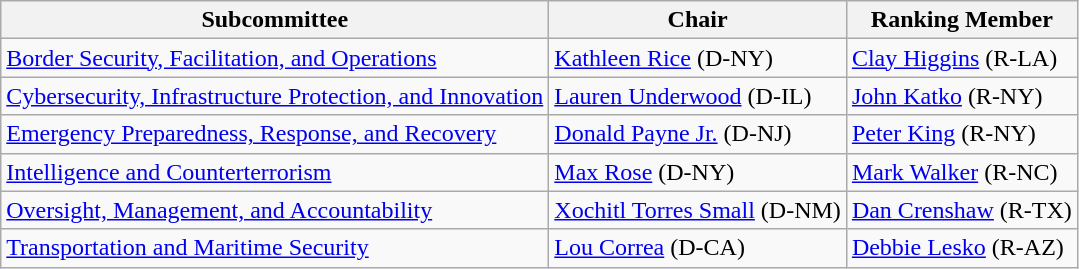<table class="wikitable">
<tr>
<th>Subcommittee</th>
<th>Chair</th>
<th>Ranking Member</th>
</tr>
<tr>
<td><a href='#'>Border Security, Facilitation, and Operations</a></td>
<td><a href='#'>Kathleen Rice</a> (D-NY)</td>
<td><a href='#'>Clay Higgins</a> (R-LA)</td>
</tr>
<tr>
<td><a href='#'>Cybersecurity, Infrastructure Protection, and Innovation</a></td>
<td><a href='#'>Lauren Underwood</a> (D-IL)</td>
<td><a href='#'>John Katko</a> (R-NY)</td>
</tr>
<tr>
<td><a href='#'>Emergency Preparedness, Response, and Recovery</a></td>
<td><a href='#'>Donald Payne Jr.</a> (D-NJ)</td>
<td><a href='#'>Peter King</a> (R-NY)</td>
</tr>
<tr>
<td><a href='#'>Intelligence and Counterterrorism</a></td>
<td><a href='#'>Max Rose</a> (D-NY)</td>
<td><a href='#'>Mark Walker</a> (R-NC)</td>
</tr>
<tr>
<td><a href='#'>Oversight, Management, and Accountability</a></td>
<td><a href='#'>Xochitl Torres Small</a> (D-NM)</td>
<td><a href='#'>Dan Crenshaw</a> (R-TX)</td>
</tr>
<tr>
<td><a href='#'>Transportation and Maritime Security</a></td>
<td><a href='#'>Lou Correa</a> (D-CA)</td>
<td><a href='#'>Debbie Lesko</a> (R-AZ)</td>
</tr>
</table>
